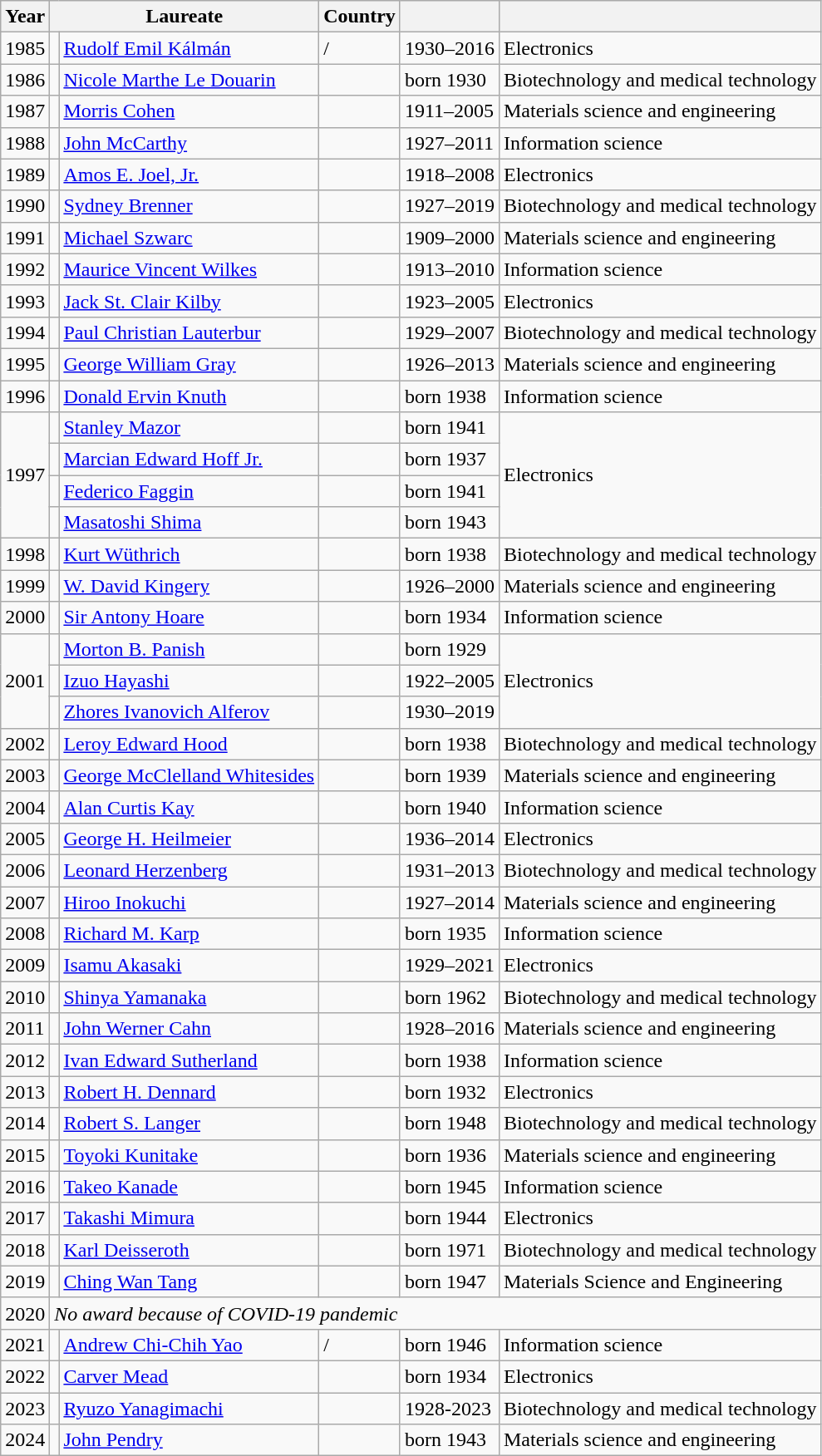<table class="wikitable sortable">
<tr>
<th>Year</th>
<th colspan=2>Laureate</th>
<th>Country</th>
<th></th>
<th></th>
</tr>
<tr>
<td>1985</td>
<td></td>
<td><a href='#'>Rudolf Emil Kálmán</a></td>
<td> / </td>
<td>1930–2016</td>
<td>Electronics</td>
</tr>
<tr>
<td>1986</td>
<td></td>
<td><a href='#'>Nicole Marthe Le Douarin</a></td>
<td></td>
<td>born 1930</td>
<td>Biotechnology and medical technology</td>
</tr>
<tr>
<td>1987</td>
<td></td>
<td><a href='#'>Morris Cohen</a></td>
<td></td>
<td>1911–2005</td>
<td>Materials science and engineering</td>
</tr>
<tr>
<td>1988</td>
<td></td>
<td><a href='#'>John McCarthy</a></td>
<td></td>
<td>1927–2011</td>
<td>Information science</td>
</tr>
<tr>
<td>1989</td>
<td></td>
<td><a href='#'>Amos E. Joel, Jr.</a></td>
<td></td>
<td>1918–2008</td>
<td>Electronics</td>
</tr>
<tr>
<td>1990</td>
<td></td>
<td><a href='#'>Sydney Brenner</a></td>
<td></td>
<td>1927–2019</td>
<td>Biotechnology and medical technology</td>
</tr>
<tr>
<td>1991</td>
<td></td>
<td><a href='#'>Michael Szwarc</a></td>
<td></td>
<td>1909–2000</td>
<td>Materials science and engineering</td>
</tr>
<tr>
<td>1992</td>
<td></td>
<td><a href='#'>Maurice Vincent Wilkes</a></td>
<td></td>
<td>1913–2010</td>
<td>Information science</td>
</tr>
<tr>
<td>1993</td>
<td></td>
<td><a href='#'>Jack St. Clair Kilby</a></td>
<td></td>
<td>1923–2005</td>
<td>Electronics</td>
</tr>
<tr>
<td>1994</td>
<td></td>
<td><a href='#'>Paul Christian Lauterbur</a></td>
<td></td>
<td>1929–2007</td>
<td>Biotechnology and medical technology</td>
</tr>
<tr>
<td>1995</td>
<td></td>
<td><a href='#'>George William Gray</a></td>
<td></td>
<td>1926–2013</td>
<td>Materials science and engineering</td>
</tr>
<tr>
<td>1996</td>
<td></td>
<td><a href='#'>Donald Ervin Knuth</a></td>
<td></td>
<td>born 1938</td>
<td>Information science</td>
</tr>
<tr>
<td rowspan=4>1997</td>
<td></td>
<td><a href='#'>Stanley Mazor</a></td>
<td></td>
<td>born 1941</td>
<td rowspan=4>Electronics</td>
</tr>
<tr>
<td></td>
<td><a href='#'>Marcian Edward Hoff Jr.</a></td>
<td></td>
<td>born 1937</td>
</tr>
<tr>
<td></td>
<td><a href='#'>Federico Faggin</a></td>
<td></td>
<td>born 1941</td>
</tr>
<tr>
<td></td>
<td><a href='#'>Masatoshi Shima</a></td>
<td></td>
<td>born 1943</td>
</tr>
<tr>
<td>1998</td>
<td></td>
<td><a href='#'>Kurt Wüthrich</a></td>
<td></td>
<td>born 1938</td>
<td>Biotechnology and medical technology</td>
</tr>
<tr>
<td>1999</td>
<td></td>
<td><a href='#'>W. David Kingery</a></td>
<td></td>
<td>1926–2000</td>
<td>Materials science and engineering</td>
</tr>
<tr>
<td>2000</td>
<td></td>
<td><a href='#'>Sir Antony Hoare</a></td>
<td></td>
<td>born 1934</td>
<td>Information science</td>
</tr>
<tr>
<td rowspan=3>2001</td>
<td></td>
<td><a href='#'>Morton B. Panish</a></td>
<td></td>
<td>born 1929</td>
<td rowspan=3>Electronics</td>
</tr>
<tr>
<td></td>
<td><a href='#'>Izuo Hayashi</a></td>
<td></td>
<td>1922–2005</td>
</tr>
<tr>
<td></td>
<td><a href='#'>Zhores Ivanovich Alferov</a></td>
<td></td>
<td>1930–2019</td>
</tr>
<tr>
<td>2002</td>
<td></td>
<td><a href='#'>Leroy Edward Hood</a></td>
<td></td>
<td>born 1938</td>
<td>Biotechnology and medical technology</td>
</tr>
<tr>
<td>2003</td>
<td></td>
<td><a href='#'>George McClelland Whitesides</a></td>
<td></td>
<td>born 1939</td>
<td>Materials science and engineering</td>
</tr>
<tr>
<td>2004</td>
<td></td>
<td><a href='#'>Alan Curtis Kay</a></td>
<td></td>
<td>born 1940</td>
<td>Information science</td>
</tr>
<tr>
<td>2005</td>
<td></td>
<td><a href='#'>George H. Heilmeier</a></td>
<td></td>
<td>1936–2014</td>
<td>Electronics</td>
</tr>
<tr>
<td>2006</td>
<td></td>
<td><a href='#'>Leonard Herzenberg</a></td>
<td></td>
<td>1931–2013</td>
<td>Biotechnology and medical technology</td>
</tr>
<tr>
<td>2007</td>
<td></td>
<td><a href='#'>Hiroo Inokuchi</a></td>
<td></td>
<td>1927–2014</td>
<td>Materials science and engineering</td>
</tr>
<tr>
<td>2008</td>
<td></td>
<td><a href='#'>Richard M. Karp</a></td>
<td></td>
<td>born 1935</td>
<td>Information science</td>
</tr>
<tr>
<td>2009</td>
<td></td>
<td><a href='#'>Isamu Akasaki</a></td>
<td></td>
<td>1929–2021</td>
<td>Electronics</td>
</tr>
<tr>
<td>2010</td>
<td></td>
<td><a href='#'>Shinya Yamanaka</a></td>
<td></td>
<td>born 1962</td>
<td>Biotechnology and medical technology</td>
</tr>
<tr>
<td>2011</td>
<td></td>
<td><a href='#'>John Werner Cahn</a></td>
<td></td>
<td>1928–2016</td>
<td>Materials science and engineering</td>
</tr>
<tr>
<td>2012</td>
<td></td>
<td><a href='#'>Ivan Edward Sutherland</a></td>
<td></td>
<td>born 1938</td>
<td>Information science</td>
</tr>
<tr>
<td>2013</td>
<td></td>
<td><a href='#'>Robert H. Dennard</a></td>
<td></td>
<td>born 1932</td>
<td>Electronics</td>
</tr>
<tr>
<td>2014</td>
<td></td>
<td><a href='#'>Robert S. Langer</a></td>
<td></td>
<td>born 1948</td>
<td>Biotechnology and medical technology</td>
</tr>
<tr>
<td>2015</td>
<td></td>
<td><a href='#'>Toyoki Kunitake</a></td>
<td></td>
<td>born 1936</td>
<td>Materials science and engineering</td>
</tr>
<tr>
<td>2016</td>
<td></td>
<td><a href='#'>Takeo Kanade</a></td>
<td></td>
<td>born 1945</td>
<td>Information science</td>
</tr>
<tr>
<td>2017</td>
<td></td>
<td><a href='#'>Takashi Mimura</a></td>
<td></td>
<td>born 1944</td>
<td>Electronics</td>
</tr>
<tr>
<td>2018</td>
<td></td>
<td><a href='#'>Karl Deisseroth</a></td>
<td></td>
<td>born 1971</td>
<td>Biotechnology and medical technology</td>
</tr>
<tr>
<td>2019</td>
<td></td>
<td><a href='#'>Ching Wan Tang</a></td>
<td></td>
<td>born 1947</td>
<td>Materials Science and Engineering</td>
</tr>
<tr>
<td>2020</td>
<td colspan="5"><em>No award because of COVID-19 pandemic</em></td>
</tr>
<tr>
<td>2021</td>
<td></td>
<td><a href='#'>Andrew Chi-Chih Yao</a></td>
<td> / </td>
<td>born 1946</td>
<td>Information science</td>
</tr>
<tr>
<td>2022</td>
<td></td>
<td><a href='#'>Carver Mead</a></td>
<td></td>
<td>born 1934</td>
<td>Electronics</td>
</tr>
<tr>
<td>2023</td>
<td></td>
<td><a href='#'>Ryuzo Yanagimachi</a></td>
<td></td>
<td>1928-2023</td>
<td>Biotechnology and medical technology</td>
</tr>
<tr>
<td>2024</td>
<td></td>
<td><a href='#'>John Pendry</a></td>
<td></td>
<td>born 1943</td>
<td>Materials science and engineering</td>
</tr>
</table>
